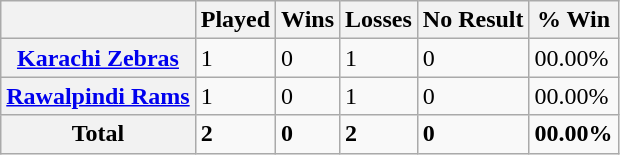<table class="wikitable">
<tr>
<th></th>
<th>Played</th>
<th>Wins</th>
<th>Losses</th>
<th>No Result</th>
<th>% Win</th>
</tr>
<tr>
<th><a href='#'>Karachi Zebras</a></th>
<td>1</td>
<td>0</td>
<td>1</td>
<td>0</td>
<td>00.00%</td>
</tr>
<tr>
<th><a href='#'>Rawalpindi Rams</a></th>
<td>1</td>
<td>0</td>
<td>1</td>
<td>0</td>
<td>00.00%</td>
</tr>
<tr>
<th>Total</th>
<td><strong>2</strong></td>
<td><strong>0</strong></td>
<td><strong>2</strong></td>
<td><strong>0</strong></td>
<td><strong>00.00%</strong></td>
</tr>
</table>
